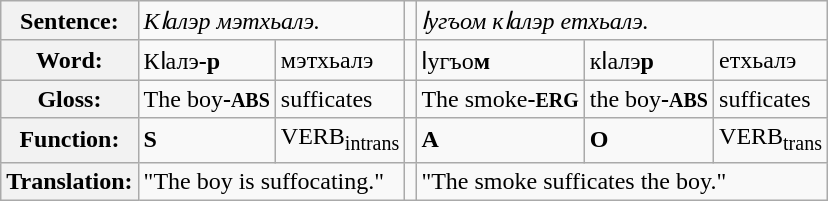<table class="wikitable">
<tr>
<th>Sentence:</th>
<td colspan="2"><em>Кӏалэр мэтхьалэ.</em></td>
<td></td>
<td colspan="3"><em>ӏугъом кӏалэр етхьалэ.</em></td>
</tr>
<tr>
<th>Word:</th>
<td>Кӏалэ<span><strong>-р</strong></span></td>
<td>мэтхьалэ</td>
<td></td>
<td>ӏугъо<span><strong>м</strong></span></td>
<td>кӏалэ<span><strong>р</strong></span></td>
<td>етхьалэ</td>
</tr>
<tr>
<th>Gloss:</th>
<td>The boy<span><strong>-<small>ABS</small></strong></span></td>
<td>sufficates</td>
<td></td>
<td>The smoke<span><strong>-<small>ERG</small></strong></span></td>
<td>the boy<span><strong>-<small>ABS</small></strong></span></td>
<td>sufficates</td>
</tr>
<tr>
<th>Function:</th>
<td><span><strong>S</strong></span></td>
<td>VERB<sub>intrans</sub></td>
<td></td>
<td><span><strong>A</strong></span></td>
<td><span><strong>O</strong></span></td>
<td>VERB<sub>trans</sub></td>
</tr>
<tr>
<th>Translation:</th>
<td colspan="2">"The boy is suffocating."</td>
<td></td>
<td colspan="3">"The smoke sufficates the boy."</td>
</tr>
</table>
